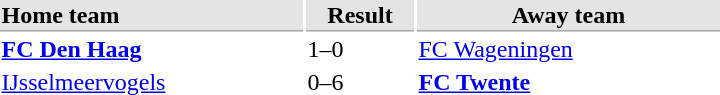<table>
<tr bgcolor="#E4E4E4">
<th style="border-bottom:1px solid #AAAAAA" width="200" align="left">Home team</th>
<th style="border-bottom:1px solid #AAAAAA" width="70" align="center">Result</th>
<th style="border-bottom:1px solid #AAAAAA" width="200">Away team</th>
</tr>
<tr>
<td><strong><a href='#'>FC Den Haag</a></strong></td>
<td>1–0</td>
<td><a href='#'>FC Wageningen</a></td>
</tr>
<tr>
<td><a href='#'>IJsselmeervogels</a></td>
<td>0–6</td>
<td><strong><a href='#'>FC Twente</a></strong></td>
</tr>
</table>
